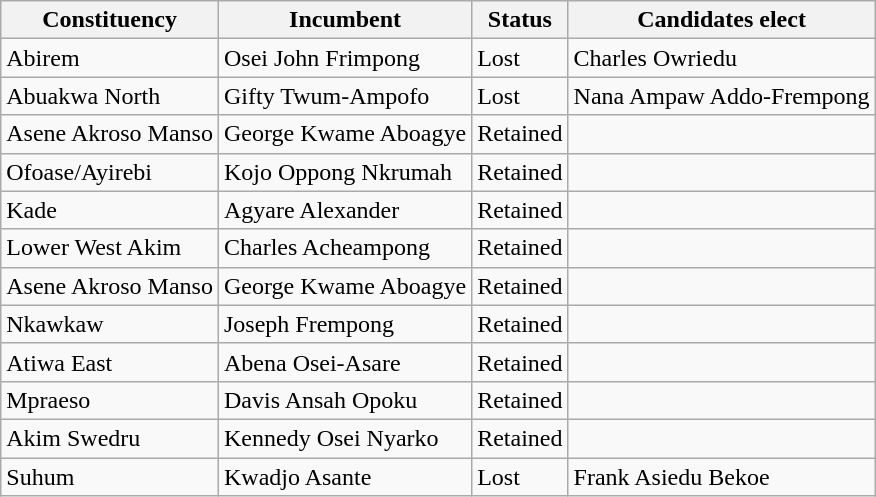<table class="wikitable">
<tr>
<th>Constituency</th>
<th>Incumbent</th>
<th>Status</th>
<th>Candidates elect</th>
</tr>
<tr>
<td>Abirem</td>
<td>Osei John Frimpong</td>
<td>Lost</td>
<td>Charles Owriedu</td>
</tr>
<tr>
<td>Abuakwa North</td>
<td>Gifty Twum-Ampofo</td>
<td>Lost</td>
<td>Nana Ampaw Addo-Frempong</td>
</tr>
<tr>
<td>Asene Akroso Manso</td>
<td>George Kwame Aboagye</td>
<td>Retained</td>
<td></td>
</tr>
<tr>
<td>Ofoase/Ayirebi</td>
<td>Kojo Oppong Nkrumah</td>
<td>Retained</td>
<td></td>
</tr>
<tr>
<td>Kade</td>
<td>Agyare Alexander</td>
<td>Retained</td>
<td></td>
</tr>
<tr>
<td>Lower West Akim</td>
<td>Charles Acheampong</td>
<td>Retained</td>
<td></td>
</tr>
<tr>
<td>Asene Akroso Manso</td>
<td>George Kwame Aboagye</td>
<td>Retained</td>
<td></td>
</tr>
<tr>
<td>Nkawkaw</td>
<td>Joseph Frempong</td>
<td>Retained</td>
<td></td>
</tr>
<tr>
<td>Atiwa East</td>
<td>Abena Osei-Asare</td>
<td>Retained</td>
<td></td>
</tr>
<tr>
<td>Mpraeso</td>
<td>Davis Ansah Opoku</td>
<td>Retained</td>
<td></td>
</tr>
<tr>
<td>Akim Swedru</td>
<td>Kennedy Osei Nyarko</td>
<td>Retained</td>
<td></td>
</tr>
<tr>
<td>Suhum</td>
<td>Kwadjo Asante</td>
<td>Lost</td>
<td>Frank Asiedu Bekoe</td>
</tr>
</table>
